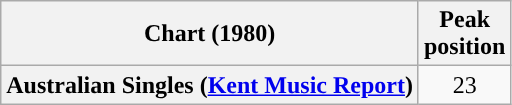<table class="wikitable sortable plainrowheaders" style="text-align:center">
<tr>
<th>Chart (1980)</th>
<th>Peak<br>position</th>
</tr>
<tr>
<th scope="row">Australian Singles (<a href='#'>Kent Music Report</a>)</th>
<td align="center">23</td>
</tr>
</table>
